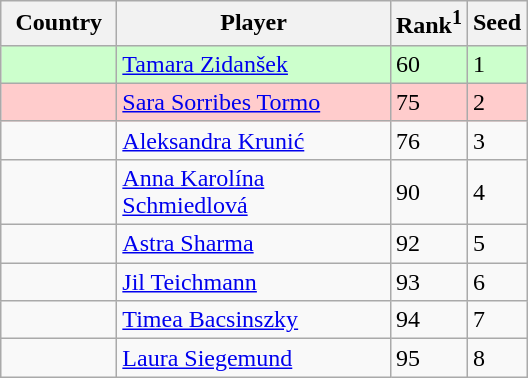<table class="sortable wikitable">
<tr>
<th width="70">Country</th>
<th width="175">Player</th>
<th>Rank<sup>1</sup></th>
<th>Seed</th>
</tr>
<tr bgcolor=#cfc>
<td></td>
<td><a href='#'>Tamara Zidanšek</a></td>
<td>60</td>
<td>1</td>
</tr>
<tr bgcolor=#fcc>
<td></td>
<td><a href='#'>Sara Sorribes Tormo</a></td>
<td>75</td>
<td>2</td>
</tr>
<tr>
<td></td>
<td><a href='#'>Aleksandra Krunić</a></td>
<td>76</td>
<td>3</td>
</tr>
<tr>
<td></td>
<td><a href='#'>Anna Karolína Schmiedlová</a></td>
<td>90</td>
<td>4</td>
</tr>
<tr>
<td></td>
<td><a href='#'>Astra Sharma</a></td>
<td>92</td>
<td>5</td>
</tr>
<tr>
<td></td>
<td><a href='#'>Jil Teichmann</a></td>
<td>93</td>
<td>6</td>
</tr>
<tr>
<td></td>
<td><a href='#'>Timea Bacsinszky</a></td>
<td>94</td>
<td>7</td>
</tr>
<tr>
<td></td>
<td><a href='#'>Laura Siegemund</a></td>
<td>95</td>
<td>8</td>
</tr>
</table>
